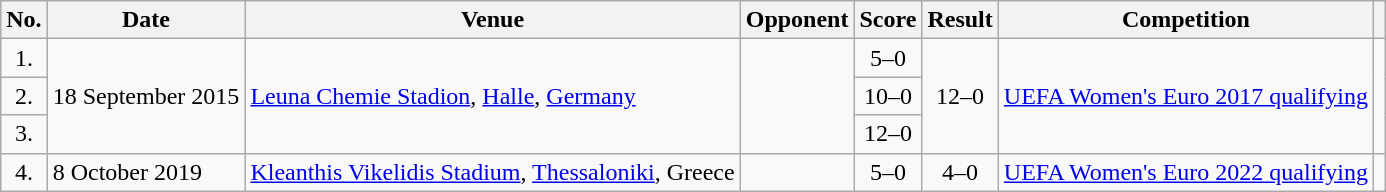<table class="wikitable sortable">
<tr>
<th scope="col">No.</th>
<th scope="col">Date</th>
<th scope="col">Venue</th>
<th scope="col">Opponent</th>
<th scope="col">Score</th>
<th scope="col">Result</th>
<th scope="col">Competition</th>
<th scope="col" class="unsortable"></th>
</tr>
<tr>
<td align=center>1.</td>
<td rowspan=3>18 September 2015</td>
<td rowspan=3><a href='#'>Leuna Chemie Stadion</a>, <a href='#'>Halle</a>, <a href='#'>Germany</a></td>
<td rowspan=3></td>
<td align=center>5–0</td>
<td align=center rowspan=3>12–0</td>
<td rowspan=3><a href='#'>UEFA Women's Euro 2017 qualifying</a></td>
<td rowspan="3"></td>
</tr>
<tr>
<td align=center>2.</td>
<td align=center>10–0</td>
</tr>
<tr>
<td align=center>3.</td>
<td align=center>12–0</td>
</tr>
<tr>
<td align=center>4.</td>
<td>8 October 2019</td>
<td><a href='#'>Kleanthis Vikelidis Stadium</a>, <a href='#'>Thessaloniki</a>, Greece</td>
<td></td>
<td align=center>5–0</td>
<td align=center>4–0</td>
<td><a href='#'>UEFA Women's Euro 2022 qualifying</a></td>
<td></td>
</tr>
</table>
